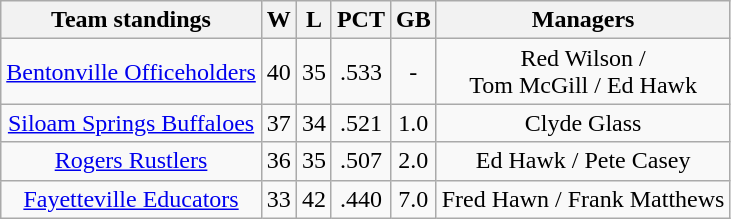<table class="wikitable" style="text-align:center">
<tr>
<th>Team standings</th>
<th>W</th>
<th>L</th>
<th>PCT</th>
<th>GB</th>
<th>Managers</th>
</tr>
<tr>
<td><a href='#'>Bentonville Officeholders</a></td>
<td>40</td>
<td>35</td>
<td>.533</td>
<td>-</td>
<td>Red Wilson /<br>Tom McGill / Ed Hawk</td>
</tr>
<tr>
<td><a href='#'>Siloam Springs Buffaloes</a></td>
<td>37</td>
<td>34</td>
<td>.521</td>
<td>1.0</td>
<td>Clyde Glass</td>
</tr>
<tr>
<td><a href='#'>Rogers Rustlers</a></td>
<td>36</td>
<td>35</td>
<td>.507</td>
<td>2.0</td>
<td>Ed Hawk / Pete Casey</td>
</tr>
<tr>
<td><a href='#'>Fayetteville Educators</a></td>
<td>33</td>
<td>42</td>
<td>.440</td>
<td>7.0</td>
<td>Fred Hawn / Frank Matthews</td>
</tr>
</table>
